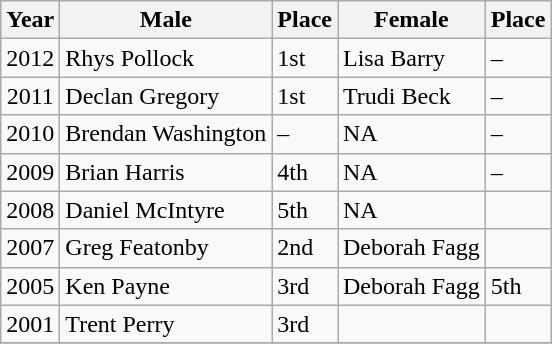<table class="wikitable">
<tr>
<th>Year</th>
<th>Male</th>
<th>Place</th>
<th>Female</th>
<th>Place</th>
</tr>
<tr align="center">
<td>2012</td>
<td align="left">Rhys Pollock</td>
<td align="left">1st</td>
<td align="left">Lisa Barry</td>
<td align="left">–</td>
</tr>
<tr align="center">
<td>2011</td>
<td align="left">Declan Gregory</td>
<td align="left">1st</td>
<td align="left">Trudi Beck</td>
<td align="left">–</td>
</tr>
<tr align="center">
<td>2010</td>
<td align="left">Brendan Washington</td>
<td align="left">–</td>
<td align="left">NA</td>
<td align="left">–</td>
</tr>
<tr align="center">
<td>2009</td>
<td align="left">Brian Harris</td>
<td align="left">4th</td>
<td align="left">NA</td>
<td align="left">–</td>
</tr>
<tr align="center">
<td>2008</td>
<td align="left">Daniel McIntyre</td>
<td align="left">5th</td>
<td align="left">NA</td>
<td align="left"></td>
</tr>
<tr align="center">
<td>2007</td>
<td align="left">Greg Featonby</td>
<td align="left">2nd</td>
<td align="left">Deborah Fagg</td>
<td align="left"></td>
</tr>
<tr align="center">
<td>2005</td>
<td align="left">Ken Payne</td>
<td align="left">3rd</td>
<td align="left">Deborah Fagg</td>
<td align="left">5th</td>
</tr>
<tr align="center">
<td>2001</td>
<td align="left">Trent Perry</td>
<td align="left">3rd</td>
<td align="left"></td>
<td align="left"></td>
</tr>
<tr align="center">
</tr>
</table>
